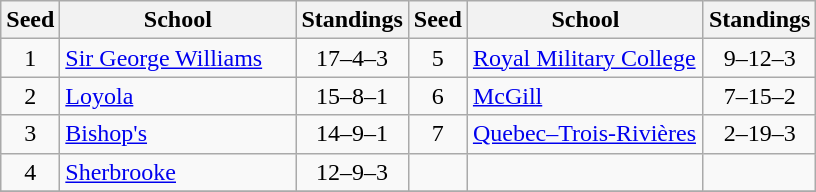<table class="wikitable">
<tr>
<th>Seed</th>
<th style="width:150px">School</th>
<th>Standings</th>
<th>Seed</th>
<th style="width:150px">School</th>
<th>Standings</th>
</tr>
<tr>
<td align=center>1</td>
<td><a href='#'>Sir George Williams</a></td>
<td align=center>17–4–3</td>
<td align=center>5</td>
<td><a href='#'>Royal Military College</a></td>
<td align=center>9–12–3</td>
</tr>
<tr>
<td align=center>2</td>
<td><a href='#'>Loyola</a></td>
<td align=center>15–8–1</td>
<td align=center>6</td>
<td><a href='#'>McGill</a></td>
<td align=center>7–15–2</td>
</tr>
<tr>
<td align=center>3</td>
<td><a href='#'>Bishop's</a></td>
<td align=center>14–9–1</td>
<td align=center>7</td>
<td><a href='#'>Quebec–Trois-Rivières</a></td>
<td align=center>2–19–3</td>
</tr>
<tr>
<td align=center>4</td>
<td><a href='#'>Sherbrooke</a></td>
<td align=center>12–9–3</td>
<td></td>
<td></td>
<td></td>
</tr>
<tr>
</tr>
</table>
